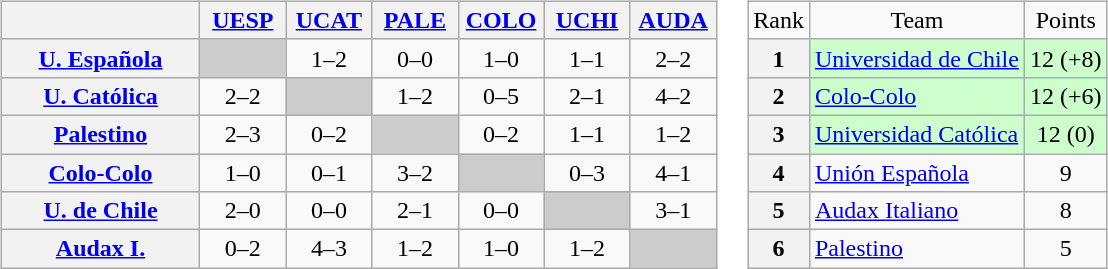<table>
<tr>
<td><br><table class="wikitable" style="text-align:center">
<tr>
<th width="125"> </th>
<th width="50"><a href='#'>UESP</a></th>
<th width="50"><a href='#'>UCAT</a></th>
<th width="50"><a href='#'>PALE</a></th>
<th width="50"><a href='#'>COLO</a></th>
<th width="50"><a href='#'>UCHI</a></th>
<th width="50"><a href='#'>AUDA</a></th>
</tr>
<tr>
<th><a href='#'>U. Española</a></th>
<td bgcolor="#CCCCCC"></td>
<td>1–2</td>
<td>0–0</td>
<td>1–0</td>
<td>1–1</td>
<td>2–2</td>
</tr>
<tr>
<th><a href='#'>U. Católica</a></th>
<td>2–2</td>
<td bgcolor="#CCCCCC"></td>
<td>1–2</td>
<td>0–5</td>
<td>2–1</td>
<td>4–2</td>
</tr>
<tr>
<th><a href='#'>Palestino</a></th>
<td>2–3</td>
<td>0–2</td>
<td bgcolor="#CCCCCC"></td>
<td>0–2</td>
<td>1–1</td>
<td>1–2</td>
</tr>
<tr>
<th><a href='#'>Colo-Colo</a></th>
<td>1–0</td>
<td>0–1</td>
<td>3–2</td>
<td bgcolor="#CCCCCC"></td>
<td>0–3</td>
<td>4–1</td>
</tr>
<tr>
<th><a href='#'>U. de Chile</a></th>
<td>2–0</td>
<td>0–0</td>
<td>2–1</td>
<td>0–0</td>
<td bgcolor="#CCCCCC"></td>
<td>3–1</td>
</tr>
<tr>
<th><a href='#'>Audax I.</a></th>
<td>0–2</td>
<td>4–3</td>
<td>1–2</td>
<td>1–0</td>
<td>1–2</td>
<td bgcolor="#CCCCCC"></td>
</tr>
</table>
</td>
<td><br><table class="wikitable" style="text-align: center;">
<tr>
<td>Rank</td>
<td>Team</td>
<td>Points</td>
</tr>
<tr bgcolor="#ccffcc">
<th>1</th>
<td style="text-align: left;"><a href='#'>Universidad de Chile</a></td>
<td>12 (+8)</td>
</tr>
<tr bgcolor="#ccffcc">
<th>2</th>
<td style="text-align: left;"><a href='#'>Colo-Colo</a></td>
<td>12 (+6)</td>
</tr>
<tr bgcolor="#ccffcc">
<th>3</th>
<td style="text-align: left;"><a href='#'>Universidad Católica</a></td>
<td>12 (0)</td>
</tr>
<tr>
<th>4</th>
<td style="text-align: left;"><a href='#'>Unión Española</a></td>
<td>9</td>
</tr>
<tr>
<th>5</th>
<td style="text-align: left;"><a href='#'>Audax Italiano</a></td>
<td>8</td>
</tr>
<tr>
<th>6</th>
<td style="text-align: left;"><a href='#'>Palestino</a></td>
<td>5</td>
</tr>
</table>
</td>
</tr>
</table>
